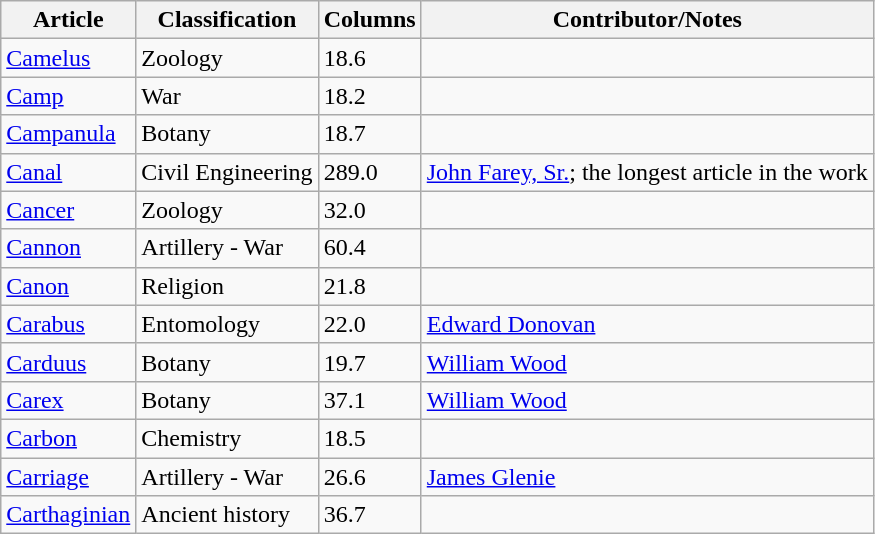<table class="wikitable">
<tr>
<th>Article</th>
<th>Classification</th>
<th>Columns</th>
<th>Contributor/Notes</th>
</tr>
<tr>
<td><a href='#'>Camelus</a></td>
<td>Zoology</td>
<td>18.6</td>
<td></td>
</tr>
<tr>
<td><a href='#'>Camp</a></td>
<td>War</td>
<td>18.2</td>
<td></td>
</tr>
<tr>
<td><a href='#'>Campanula</a></td>
<td>Botany</td>
<td>18.7</td>
<td></td>
</tr>
<tr>
<td><a href='#'>Canal</a></td>
<td>Civil Engineering</td>
<td>289.0</td>
<td><a href='#'>John Farey, Sr.</a>; the longest article in the work</td>
</tr>
<tr>
<td><a href='#'>Cancer</a></td>
<td>Zoology</td>
<td>32.0</td>
<td></td>
</tr>
<tr>
<td><a href='#'>Cannon</a></td>
<td>Artillery - War</td>
<td>60.4</td>
<td></td>
</tr>
<tr>
<td><a href='#'>Canon</a></td>
<td>Religion</td>
<td>21.8</td>
<td></td>
</tr>
<tr>
<td><a href='#'>Carabus</a></td>
<td>Entomology</td>
<td>22.0</td>
<td><a href='#'>Edward Donovan</a></td>
</tr>
<tr>
<td><a href='#'>Carduus</a></td>
<td>Botany</td>
<td>19.7</td>
<td><a href='#'>William Wood</a></td>
</tr>
<tr>
<td><a href='#'>Carex</a></td>
<td>Botany</td>
<td>37.1</td>
<td><a href='#'>William Wood</a></td>
</tr>
<tr>
<td><a href='#'>Carbon</a></td>
<td>Chemistry</td>
<td>18.5</td>
<td></td>
</tr>
<tr>
<td><a href='#'>Carriage</a></td>
<td>Artillery - War</td>
<td>26.6</td>
<td><a href='#'>James Glenie</a></td>
</tr>
<tr>
<td><a href='#'>Carthaginian</a></td>
<td>Ancient history</td>
<td>36.7</td>
<td></td>
</tr>
</table>
